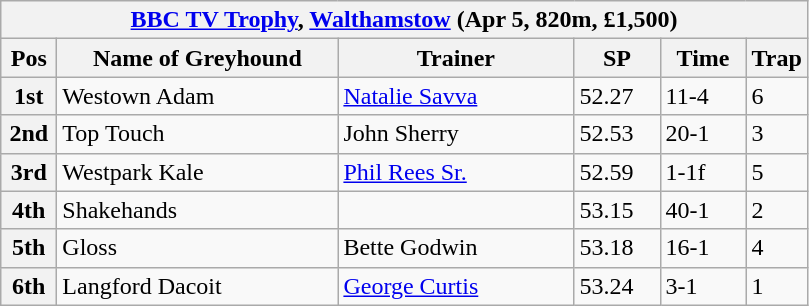<table class="wikitable">
<tr>
<th colspan="6"><a href='#'>BBC TV Trophy</a>, <a href='#'>Walthamstow</a> (Apr 5, 820m, £1,500)</th>
</tr>
<tr>
<th width=30>Pos</th>
<th width=180>Name of Greyhound</th>
<th width=150>Trainer</th>
<th width=50>SP</th>
<th width=50>Time</th>
<th width=30>Trap</th>
</tr>
<tr>
<th>1st</th>
<td>Westown Adam</td>
<td><a href='#'>Natalie Savva</a></td>
<td>52.27</td>
<td>11-4</td>
<td>6</td>
</tr>
<tr>
<th>2nd</th>
<td>Top Touch</td>
<td>John Sherry</td>
<td>52.53</td>
<td>20-1</td>
<td>3</td>
</tr>
<tr>
<th>3rd</th>
<td>Westpark Kale</td>
<td><a href='#'>Phil Rees Sr.</a></td>
<td>52.59</td>
<td>1-1f</td>
<td>5</td>
</tr>
<tr>
<th>4th</th>
<td>Shakehands</td>
<td></td>
<td>53.15</td>
<td>40-1</td>
<td>2</td>
</tr>
<tr>
<th>5th</th>
<td>Gloss</td>
<td>Bette Godwin</td>
<td>53.18</td>
<td>16-1</td>
<td>4</td>
</tr>
<tr>
<th>6th</th>
<td>Langford Dacoit</td>
<td><a href='#'>George Curtis</a></td>
<td>53.24</td>
<td>3-1</td>
<td>1</td>
</tr>
</table>
